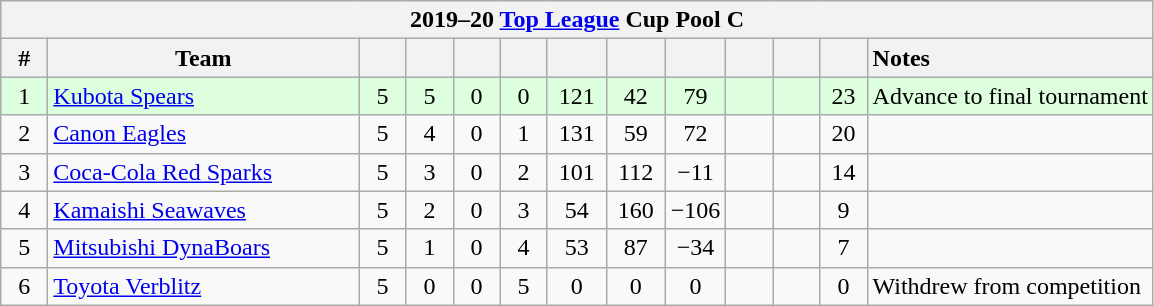<table class="wikitable" style="text-align:center">
<tr>
<th colspan="100%">2019–20 <a href='#'>Top League</a> Cup Pool C</th>
</tr>
<tr style="background:#DDFFDD;">
<th style="width:1.5em;">#</th>
<th style="width:12.5em;">Team</th>
<th style="width:1.5em;"></th>
<th style="width:1.5em;"></th>
<th style="width:1.5em;"></th>
<th style="width:1.5em;"></th>
<th style="width:2.0em;"></th>
<th style="width:2.0em;"></th>
<th style="width:2.0em;"> </th>
<th style="width:1.5em;"></th>
<th style="width:1.5em;"></th>
<th style="width:1.5em;"></th>
<th style="text-align:left;">Notes<br></th>
</tr>
<tr style="background:#DDFFDD;">
<td>1</td>
<td style="text-align:left;"><a href='#'>Kubota Spears</a></td>
<td>5</td>
<td>5</td>
<td>0</td>
<td>0</td>
<td>121</td>
<td>42</td>
<td>79</td>
<td></td>
<td></td>
<td>23</td>
<td style="text-align:left;">Advance to final tournament</td>
</tr>
<tr>
<td>2</td>
<td style="text-align:left;"><a href='#'>Canon Eagles</a></td>
<td>5</td>
<td>4</td>
<td>0</td>
<td>1</td>
<td>131</td>
<td>59</td>
<td>72</td>
<td></td>
<td></td>
<td>20</td>
<td style="text-align:left;"></td>
</tr>
<tr>
<td>3</td>
<td style="text-align:left;"><a href='#'>Coca-Cola Red Sparks</a></td>
<td>5</td>
<td>3</td>
<td>0</td>
<td>2</td>
<td>101</td>
<td>112</td>
<td>−11</td>
<td></td>
<td></td>
<td>14</td>
<td style="text-align:left;"></td>
</tr>
<tr>
<td>4</td>
<td style="text-align:left;"><a href='#'>Kamaishi Seawaves</a></td>
<td>5</td>
<td>2</td>
<td>0</td>
<td>3</td>
<td>54</td>
<td>160</td>
<td>−106</td>
<td></td>
<td></td>
<td>9</td>
<td style="text-align:left;"></td>
</tr>
<tr>
<td>5</td>
<td style="text-align:left;"><a href='#'>Mitsubishi DynaBoars</a></td>
<td>5</td>
<td>1</td>
<td>0</td>
<td>4</td>
<td>53</td>
<td>87</td>
<td>−34</td>
<td></td>
<td></td>
<td>7</td>
<td style="text-align:left;"></td>
</tr>
<tr>
<td>6</td>
<td style="text-align:left;"><a href='#'>Toyota Verblitz</a></td>
<td>5</td>
<td>0</td>
<td>0</td>
<td>5</td>
<td>0</td>
<td>0</td>
<td>0</td>
<td></td>
<td></td>
<td>0</td>
<td style="text-align:left;">Withdrew from competition</td>
</tr>
</table>
